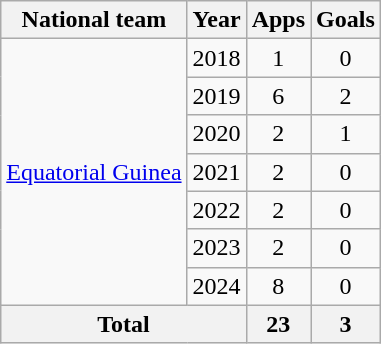<table class=wikitable style=text-align:center>
<tr>
<th>National team</th>
<th>Year</th>
<th>Apps</th>
<th>Goals</th>
</tr>
<tr>
<td rowspan="7"><a href='#'>Equatorial Guinea</a></td>
<td>2018</td>
<td>1</td>
<td>0</td>
</tr>
<tr>
<td>2019</td>
<td>6</td>
<td>2</td>
</tr>
<tr>
<td>2020</td>
<td>2</td>
<td>1</td>
</tr>
<tr>
<td>2021</td>
<td>2</td>
<td>0</td>
</tr>
<tr>
<td>2022</td>
<td>2</td>
<td>0</td>
</tr>
<tr>
<td>2023</td>
<td>2</td>
<td>0</td>
</tr>
<tr>
<td>2024</td>
<td>8</td>
<td>0</td>
</tr>
<tr>
<th colspan="2">Total</th>
<th>23</th>
<th>3</th>
</tr>
</table>
